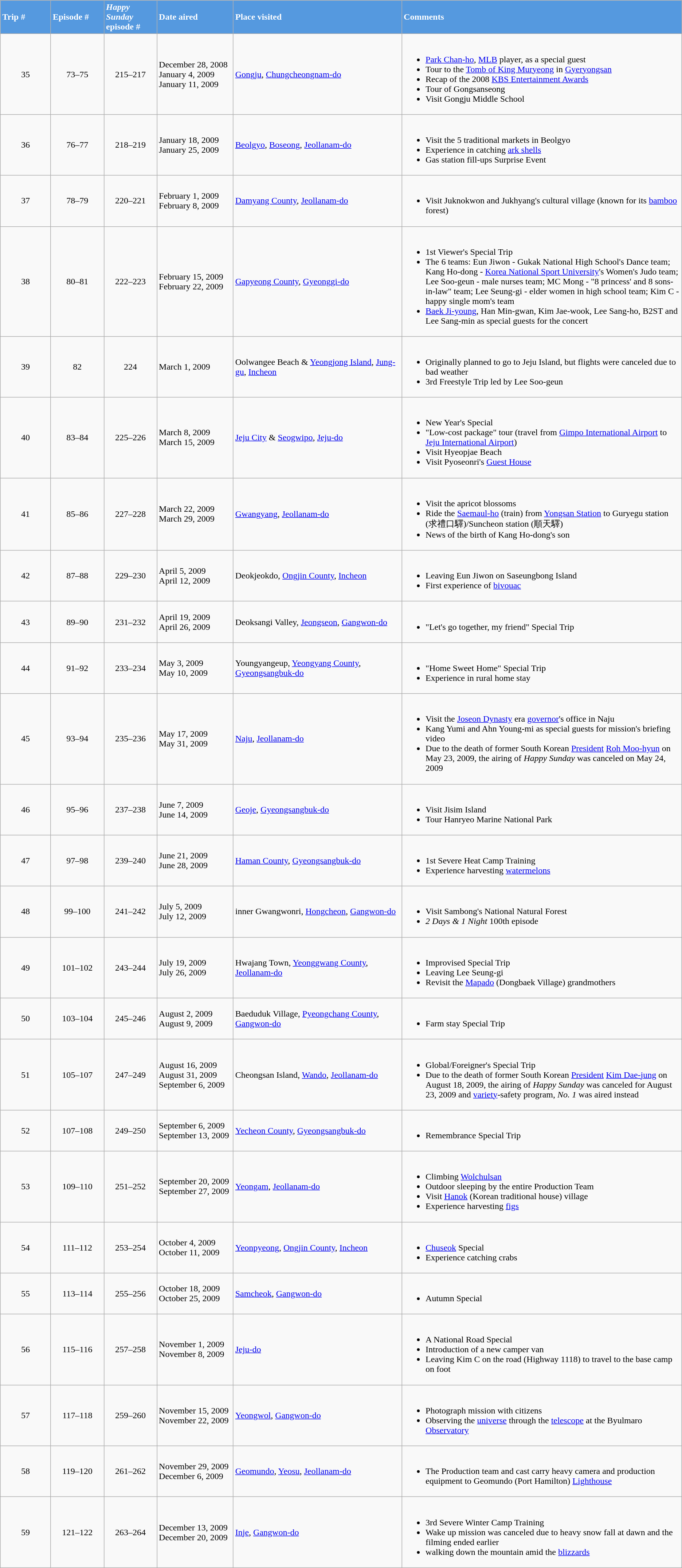<table class="wikitable">
<tr>
<th style="text-align:left; background:#5599df; color:#fff; width:100px;">Trip #</th>
<th style="text-align:left; background:#5599df; color:#fff; width:100px;">Episode #</th>
<th style="text-align:left; background:#5599df; color:#fff; width:100px;"><em>Happy Sunday</em> episode #</th>
<th style="text-align:left; background:#5599df; color:#fff; width:150px;">Date aired</th>
<th style="text-align:left; background:#5599df; color:#fff; width:350px;">Place visited</th>
<th style="text-align:left; background:#5599df; color:#fff; width:600px;">Comments</th>
</tr>
<tr>
<td style="text-align:center;">35</td>
<td style="text-align:center;">73–75</td>
<td style="text-align:center;">215–217</td>
<td align="left">December 28, 2008<br>January 4, 2009<br>January 11, 2009</td>
<td align="left"><a href='#'>Gongju</a>, <a href='#'>Chungcheongnam-do</a></td>
<td align="left"><br><ul><li><a href='#'>Park Chan-ho</a>, <a href='#'>MLB</a> player, as a special guest</li><li>Tour to the <a href='#'>Tomb of King Muryeong</a> in <a href='#'>Gyeryongsan</a></li><li>Recap of the 2008 <a href='#'>KBS Entertainment Awards</a></li><li>Tour of Gongsanseong</li><li>Visit Gongju Middle School</li></ul></td>
</tr>
<tr>
<td style="text-align:center;">36</td>
<td style="text-align:center;">76–77</td>
<td style="text-align:center;">218–219</td>
<td align="left">January 18, 2009<br>January 25, 2009</td>
<td align="left"><a href='#'>Beolgyo</a>, <a href='#'>Boseong</a>, <a href='#'>Jeollanam-do</a></td>
<td align="left"><br><ul><li>Visit the 5 traditional markets in Beolgyo</li><li>Experience in catching <a href='#'>ark shells</a></li><li>Gas station fill-ups Surprise Event</li></ul></td>
</tr>
<tr>
<td style="text-align:center;">37</td>
<td style="text-align:center;">78–79</td>
<td style="text-align:center;">220–221</td>
<td align="left">February 1, 2009<br>February 8, 2009</td>
<td align="left"><a href='#'>Damyang County</a>, <a href='#'>Jeollanam-do</a></td>
<td align="left"><br><ul><li>Visit Juknokwon and Jukhyang's cultural village (known for its <a href='#'>bamboo</a> forest)</li></ul></td>
</tr>
<tr>
<td style="text-align:center;">38</td>
<td style="text-align:center;">80–81</td>
<td style="text-align:center;">222–223</td>
<td align="left">February 15, 2009<br>February 22, 2009</td>
<td align="left"><a href='#'>Gapyeong County</a>, <a href='#'>Gyeonggi-do</a></td>
<td align="left"><br><ul><li>1st Viewer's Special Trip</li><li>The 6 teams: Eun Jiwon - Gukak National High School's Dance team; Kang Ho-dong - <a href='#'>Korea National Sport University</a>'s Women's Judo team; Lee Soo-geun - male nurses team; MC Mong - "8 princess' and 8 sons-in-law" team; Lee Seung-gi - elder women in high school team; Kim C - happy single mom's team</li><li><a href='#'>Baek Ji-young</a>, Han Min-gwan, Kim Jae-wook, Lee Sang-ho, B2ST and Lee Sang-min as special guests for the concert</li></ul></td>
</tr>
<tr>
<td style="text-align:center;">39</td>
<td style="text-align:center;">82</td>
<td style="text-align:center;">224</td>
<td align="left">March 1, 2009</td>
<td align="left">Oolwangee Beach & <a href='#'>Yeongjong Island</a>, <a href='#'>Jung-gu</a>, <a href='#'>Incheon</a></td>
<td align="left"><br><ul><li>Originally planned to go to Jeju Island, but flights were canceled due to bad weather</li><li>3rd Freestyle Trip led by Lee Soo-geun</li></ul></td>
</tr>
<tr>
<td style="text-align:center;">40</td>
<td style="text-align:center;">83–84</td>
<td style="text-align:center;">225–226</td>
<td align="left">March 8, 2009<br>March 15, 2009</td>
<td align="left"><a href='#'>Jeju City</a> & <a href='#'>Seogwipo</a>, <a href='#'>Jeju-do</a></td>
<td align="left"><br><ul><li>New Year's Special</li><li>"Low-cost package" tour (travel from <a href='#'>Gimpo International Airport</a> to <a href='#'>Jeju International Airport</a>)</li><li>Visit Hyeopjae Beach</li><li>Visit Pyoseonri's <a href='#'>Guest House</a></li></ul></td>
</tr>
<tr>
<td style="text-align:center;">41</td>
<td style="text-align:center;">85–86</td>
<td style="text-align:center;">227–228</td>
<td align="left">March 22, 2009<br>March 29, 2009</td>
<td align="left"><a href='#'>Gwangyang</a>, <a href='#'>Jeollanam-do</a></td>
<td align="left"><br><ul><li>Visit the apricot blossoms</li><li>Ride the <a href='#'>Saemaul-ho</a> (train) from <a href='#'>Yongsan Station</a> to Guryegu station (求禮口驛)/Suncheon station (順天驛)</li><li>News of the birth of Kang Ho-dong's son</li></ul></td>
</tr>
<tr>
<td style="text-align:center;">42</td>
<td style="text-align:center;">87–88</td>
<td style="text-align:center;">229–230</td>
<td align="left">April 5, 2009<br>April 12, 2009</td>
<td align="left">Deokjeokdo, <a href='#'>Ongjin County</a>, <a href='#'>Incheon</a></td>
<td align="left"><br><ul><li>Leaving Eun Jiwon on Saseungbong Island</li><li>First experience of <a href='#'>bivouac</a></li></ul></td>
</tr>
<tr>
<td style="text-align:center;">43</td>
<td style="text-align:center;">89–90</td>
<td style="text-align:center;">231–232</td>
<td align="left">April 19, 2009<br>April 26, 2009</td>
<td align="left">Deoksangi Valley, <a href='#'>Jeongseon</a>, <a href='#'>Gangwon-do</a></td>
<td align="left"><br><ul><li>"Let's go together, my friend" Special Trip</li></ul></td>
</tr>
<tr>
<td style="text-align:center;">44</td>
<td style="text-align:center;">91–92</td>
<td style="text-align:center;">233–234</td>
<td align="left">May 3, 2009<br>May 10, 2009</td>
<td align="left">Youngyangeup, <a href='#'>Yeongyang County</a>, <a href='#'>Gyeongsangbuk-do</a></td>
<td align="left"><br><ul><li>"Home Sweet Home" Special Trip</li><li>Experience in rural home stay</li></ul></td>
</tr>
<tr>
<td style="text-align:center;">45</td>
<td style="text-align:center;">93–94</td>
<td style="text-align:center;">235–236</td>
<td align="left">May 17, 2009<br>May 31, 2009</td>
<td align="left"><a href='#'>Naju</a>, <a href='#'>Jeollanam-do</a></td>
<td align="left"><br><ul><li>Visit the <a href='#'>Joseon Dynasty</a> era <a href='#'>governor</a>'s office in Naju</li><li>Kang Yumi and Ahn Young-mi as special guests for mission's briefing video</li><li>Due to the death of former South Korean <a href='#'>President</a> <a href='#'>Roh Moo-hyun</a> on May 23, 2009, the airing of <em>Happy Sunday</em> was canceled on May 24, 2009</li></ul></td>
</tr>
<tr>
<td style="text-align:center;">46</td>
<td style="text-align:center;">95–96</td>
<td style="text-align:center;">237–238</td>
<td align="left">June 7, 2009<br>June 14, 2009</td>
<td align="left"><a href='#'>Geoje</a>, <a href='#'>Gyeongsangbuk-do</a></td>
<td align="left"><br><ul><li>Visit Jisim Island</li><li>Tour Hanryeo Marine National Park</li></ul></td>
</tr>
<tr>
<td style="text-align:center;">47</td>
<td style="text-align:center;">97–98</td>
<td style="text-align:center;">239–240</td>
<td align="left">June 21, 2009<br>June 28, 2009</td>
<td align="left"><a href='#'>Haman County</a>, <a href='#'>Gyeongsangbuk-do</a></td>
<td align="left"><br><ul><li>1st Severe Heat Camp Training</li><li>Experience harvesting <a href='#'>watermelons</a></li></ul></td>
</tr>
<tr>
<td style="text-align:center;">48</td>
<td style="text-align:center;">99–100</td>
<td style="text-align:center;">241–242</td>
<td align="left">July 5, 2009<br>July 12, 2009</td>
<td align="left">inner Gwangwonri, <a href='#'>Hongcheon</a>, <a href='#'>Gangwon-do</a></td>
<td align="left"><br><ul><li>Visit Sambong's National Natural Forest</li><li><em>2 Days & 1 Night</em> 100th episode</li></ul></td>
</tr>
<tr>
<td style="text-align:center;">49</td>
<td style="text-align:center;">101–102</td>
<td style="text-align:center;">243–244</td>
<td align="left">July 19, 2009<br>July 26, 2009</td>
<td align="left">Hwajang Town, <a href='#'>Yeonggwang County</a>, <a href='#'>Jeollanam-do</a></td>
<td align="left"><br><ul><li>Improvised Special Trip</li><li>Leaving Lee Seung-gi</li><li>Revisit the <a href='#'>Mapado</a> (Dongbaek Village) grandmothers</li></ul></td>
</tr>
<tr>
<td style="text-align:center;">50</td>
<td style="text-align:center;">103–104</td>
<td style="text-align:center;">245–246</td>
<td align="left">August 2, 2009<br>August 9, 2009</td>
<td align="left">Baeduduk Village, <a href='#'>Pyeongchang County</a>, <a href='#'>Gangwon-do</a></td>
<td align="left"><br><ul><li>Farm stay Special Trip</li></ul></td>
</tr>
<tr>
<td style="text-align:center;">51</td>
<td style="text-align:center;">105–107</td>
<td style="text-align:center;">247–249</td>
<td align="left">August 16, 2009<br>August 31, 2009<br>September 6, 2009</td>
<td align="left">Cheongsan Island, <a href='#'>Wando</a>, <a href='#'>Jeollanam-do</a></td>
<td align="left"><br><ul><li>Global/Foreigner's Special Trip</li><li>Due to the death of former South Korean <a href='#'>President</a> <a href='#'>Kim Dae-jung</a> on August 18, 2009, the airing of <em>Happy Sunday</em> was canceled for August 23, 2009 and <a href='#'>variety</a>-safety program, <em>No. 1</em> was aired instead</li></ul></td>
</tr>
<tr>
<td style="text-align:center;">52</td>
<td style="text-align:center;">107–108</td>
<td style="text-align:center;">249–250</td>
<td align="left">September 6, 2009<br>September 13, 2009</td>
<td align="left"><a href='#'>Yecheon County</a>, <a href='#'>Gyeongsangbuk-do</a></td>
<td align="left"><br><ul><li>Remembrance Special Trip</li></ul></td>
</tr>
<tr>
<td style="text-align:center;">53</td>
<td style="text-align:center;">109–110</td>
<td style="text-align:center;">251–252</td>
<td align="left">September 20, 2009<br>September 27, 2009</td>
<td align="left"><a href='#'>Yeongam</a>, <a href='#'>Jeollanam-do</a></td>
<td align="left"><br><ul><li>Climbing <a href='#'>Wolchulsan</a></li><li>Outdoor sleeping by the entire Production Team</li><li>Visit <a href='#'>Hanok</a> (Korean traditional house) village</li><li>Experience harvesting <a href='#'>figs</a></li></ul></td>
</tr>
<tr>
<td style="text-align:center;">54</td>
<td style="text-align:center;">111–112</td>
<td style="text-align:center;">253–254</td>
<td align="left">October 4, 2009<br>October 11, 2009</td>
<td align="left"><a href='#'>Yeonpyeong</a>, <a href='#'>Ongjin County</a>, <a href='#'>Incheon</a></td>
<td align="left"><br><ul><li><a href='#'>Chuseok</a> Special</li><li>Experience catching crabs</li></ul></td>
</tr>
<tr>
<td style="text-align:center;">55</td>
<td style="text-align:center;">113–114</td>
<td style="text-align:center;">255–256</td>
<td align="left">October 18, 2009<br>October 25, 2009</td>
<td align="left"><a href='#'>Samcheok</a>, <a href='#'>Gangwon-do</a></td>
<td align="left"><br><ul><li>Autumn Special</li></ul></td>
</tr>
<tr>
<td style="text-align:center;">56</td>
<td style="text-align:center;">115–116</td>
<td style="text-align:center;">257–258</td>
<td align="left">November 1, 2009<br>November 8, 2009</td>
<td align="left"><a href='#'>Jeju-do</a></td>
<td align="left"><br><ul><li>A National Road Special</li><li>Introduction of a new camper van</li><li>Leaving Kim C on the road (Highway 1118) to travel to the base camp on foot</li></ul></td>
</tr>
<tr>
<td style="text-align:center;">57</td>
<td style="text-align:center;">117–118</td>
<td style="text-align:center;">259–260</td>
<td align="left">November 15, 2009<br>November 22, 2009</td>
<td align="left"><a href='#'>Yeongwol</a>, <a href='#'>Gangwon-do</a></td>
<td align="left"><br><ul><li>Photograph mission with citizens</li><li>Observing the <a href='#'>universe</a> through the <a href='#'>telescope</a> at the Byulmaro <a href='#'>Observatory</a></li></ul></td>
</tr>
<tr>
<td style="text-align:center;">58</td>
<td style="text-align:center;">119–120</td>
<td style="text-align:center;">261–262</td>
<td align="left">November 29, 2009<br>December 6, 2009</td>
<td align="left"><a href='#'>Geomundo</a>, <a href='#'>Yeosu</a>, <a href='#'>Jeollanam-do</a></td>
<td align="left"><br><ul><li>The Production team and cast carry heavy camera and production equipment to Geomundo (Port Hamilton) <a href='#'>Lighthouse</a></li></ul></td>
</tr>
<tr>
<td style="text-align:center;">59</td>
<td style="text-align:center;">121–122</td>
<td style="text-align:center;">263–264</td>
<td align="left">December 13, 2009<br>December 20, 2009</td>
<td align="left"><a href='#'>Inje</a>, <a href='#'>Gangwon-do</a></td>
<td align="left"><br><ul><li>3rd Severe Winter Camp Training</li><li>Wake up mission was canceled due to heavy snow fall at dawn and the filming ended earlier</li><li>walking down the mountain amid the <a href='#'>blizzards</a></li></ul></td>
</tr>
</table>
